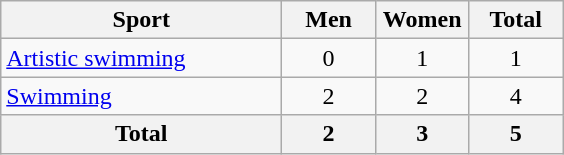<table class="wikitable sortable" style="text-align:center;">
<tr>
<th width=180>Sport</th>
<th width=55>Men</th>
<th width=55>Women</th>
<th width=55>Total</th>
</tr>
<tr>
<td align=left><a href='#'>Artistic swimming</a></td>
<td>0</td>
<td>1</td>
<td>1</td>
</tr>
<tr>
<td align=left><a href='#'>Swimming</a></td>
<td>2</td>
<td>2</td>
<td>4</td>
</tr>
<tr>
<th>Total</th>
<th>2</th>
<th>3</th>
<th>5</th>
</tr>
</table>
